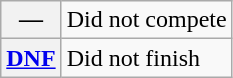<table class="wikitable">
<tr>
<th scope="row">—</th>
<td>Did not compete</td>
</tr>
<tr>
<th scope="row"><a href='#'>DNF</a></th>
<td>Did not finish</td>
</tr>
</table>
